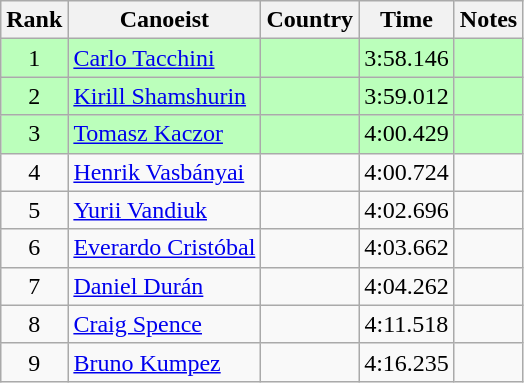<table class="wikitable" style="text-align:center">
<tr>
<th>Rank</th>
<th>Canoeist</th>
<th>Country</th>
<th>Time</th>
<th>Notes</th>
</tr>
<tr bgcolor=bbffbb>
<td>1</td>
<td align="left"><a href='#'>Carlo Tacchini</a></td>
<td align="left"></td>
<td>3:58.146</td>
<td></td>
</tr>
<tr bgcolor=bbffbb>
<td>2</td>
<td align="left"><a href='#'>Kirill Shamshurin</a></td>
<td align="left"></td>
<td>3:59.012</td>
<td></td>
</tr>
<tr bgcolor=bbffbb>
<td>3</td>
<td align="left"><a href='#'>Tomasz Kaczor</a></td>
<td align="left"></td>
<td>4:00.429</td>
<td></td>
</tr>
<tr>
<td>4</td>
<td align="left"><a href='#'>Henrik Vasbányai</a></td>
<td align="left"></td>
<td>4:00.724</td>
<td></td>
</tr>
<tr>
<td>5</td>
<td align="left"><a href='#'>Yurii Vandiuk</a></td>
<td align="left"></td>
<td>4:02.696</td>
<td></td>
</tr>
<tr>
<td>6</td>
<td align="left"><a href='#'>Everardo Cristóbal</a></td>
<td align="left"></td>
<td>4:03.662</td>
<td></td>
</tr>
<tr>
<td>7</td>
<td align="left"><a href='#'>Daniel Durán</a></td>
<td align="left"></td>
<td>4:04.262</td>
<td></td>
</tr>
<tr>
<td>8</td>
<td align="left"><a href='#'>Craig Spence</a></td>
<td align="left"></td>
<td>4:11.518</td>
<td></td>
</tr>
<tr>
<td>9</td>
<td align="left"><a href='#'>Bruno Kumpez</a></td>
<td align="left"></td>
<td>4:16.235</td>
<td></td>
</tr>
</table>
